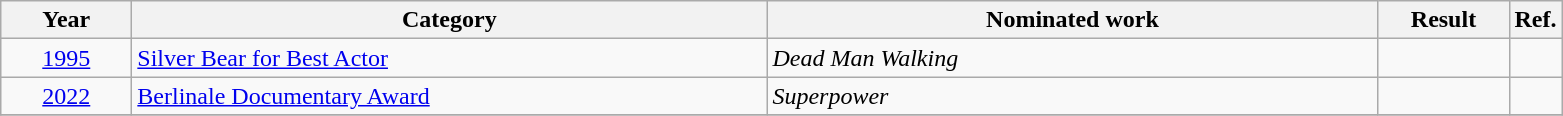<table class=wikitable>
<tr>
<th scope="col" style="width:5em;">Year</th>
<th scope="col" style="width:26em;">Category</th>
<th scope="col" style="width:25em;">Nominated work</th>
<th scope="col" style="width:5em;">Result</th>
<th>Ref.</th>
</tr>
<tr>
<td style="text-align:center;"><a href='#'>1995</a></td>
<td><a href='#'>Silver Bear for Best Actor</a></td>
<td><em>Dead Man Walking</em></td>
<td></td>
<td></td>
</tr>
<tr>
<td style="text-align:center;"><a href='#'>2022</a></td>
<td><a href='#'>Berlinale Documentary Award</a></td>
<td><em>Superpower</em></td>
<td></td>
<td></td>
</tr>
<tr>
</tr>
</table>
